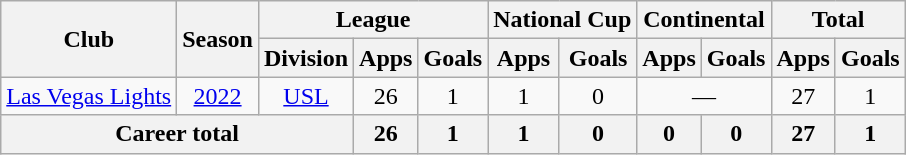<table class=wikitable style=text-align:center>
<tr>
<th rowspan=2>Club</th>
<th rowspan=2>Season</th>
<th colspan=3>League</th>
<th colspan=2>National Cup</th>
<th colspan=2>Continental</th>
<th colspan=2>Total</th>
</tr>
<tr>
<th>Division</th>
<th>Apps</th>
<th>Goals</th>
<th>Apps</th>
<th>Goals</th>
<th>Apps</th>
<th>Goals</th>
<th>Apps</th>
<th>Goals</th>
</tr>
<tr>
<td rowspan=1><a href='#'>Las Vegas Lights</a></td>
<td><a href='#'>2022</a></td>
<td><a href='#'>USL</a></td>
<td>26</td>
<td>1</td>
<td>1</td>
<td>0</td>
<td colspan=2>—</td>
<td>27</td>
<td>1</td>
</tr>
<tr>
<th colspan=3>Career total</th>
<th>26</th>
<th>1</th>
<th>1</th>
<th>0</th>
<th>0</th>
<th>0</th>
<th>27</th>
<th>1</th>
</tr>
</table>
